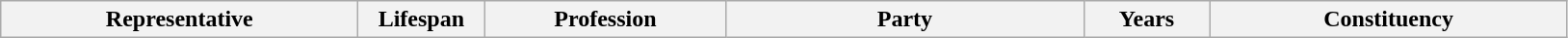<table class="wikitable">
<tr>
<th style="width:15em">Representative</th>
<th style="width:5em">Lifespan</th>
<th style="width:10em">Profession</th>
<th style="width:15em">Party</th>
<th style="width:5em">Years</th>
<th style="width:15em">Constituency</th>
</tr>
</table>
